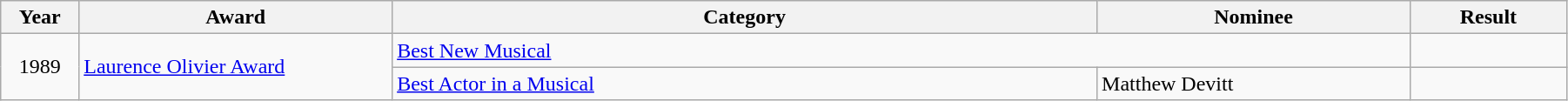<table class="wikitable" width="95%">
<tr>
<th width="5%">Year</th>
<th width="20%">Award</th>
<th width="45%">Category</th>
<th width="20%">Nominee</th>
<th width="10%">Result</th>
</tr>
<tr>
<td rowspan="2" align="center">1989</td>
<td rowspan="2"><a href='#'>Laurence Olivier Award</a></td>
<td colspan="2"><a href='#'>Best New Musical</a></td>
<td></td>
</tr>
<tr>
<td><a href='#'>Best Actor in a Musical</a></td>
<td>Matthew Devitt</td>
<td></td>
</tr>
</table>
